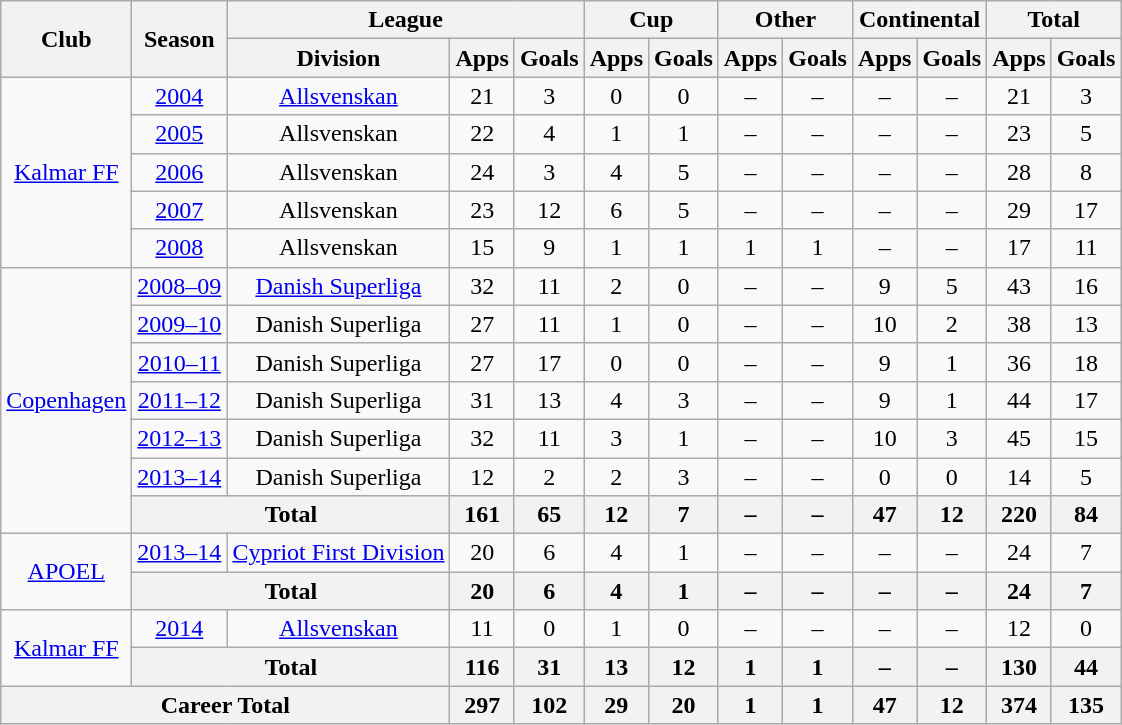<table class="wikitable" style="text-align: center;">
<tr>
<th rowspan="2">Club</th>
<th rowspan="2">Season</th>
<th colspan="3">League</th>
<th colspan="2">Cup</th>
<th colspan="2">Other</th>
<th colspan="2">Continental</th>
<th colspan="2">Total</th>
</tr>
<tr>
<th>Division</th>
<th>Apps</th>
<th>Goals</th>
<th>Apps</th>
<th>Goals</th>
<th>Apps</th>
<th>Goals</th>
<th>Apps</th>
<th>Goals</th>
<th>Apps</th>
<th>Goals</th>
</tr>
<tr>
<td rowspan="5" valign="center"><a href='#'>Kalmar FF</a></td>
<td><a href='#'>2004</a></td>
<td><a href='#'>Allsvenskan</a></td>
<td>21</td>
<td>3</td>
<td>0</td>
<td>0</td>
<td>–</td>
<td>–</td>
<td>–</td>
<td>–</td>
<td>21</td>
<td>3</td>
</tr>
<tr>
<td><a href='#'>2005</a></td>
<td>Allsvenskan</td>
<td>22</td>
<td>4</td>
<td>1</td>
<td>1</td>
<td>–</td>
<td>–</td>
<td>–</td>
<td>–</td>
<td>23</td>
<td>5</td>
</tr>
<tr>
<td><a href='#'>2006</a></td>
<td>Allsvenskan</td>
<td>24</td>
<td>3</td>
<td>4</td>
<td>5</td>
<td>–</td>
<td>–</td>
<td>–</td>
<td>–</td>
<td>28</td>
<td>8</td>
</tr>
<tr>
<td><a href='#'>2007</a></td>
<td>Allsvenskan</td>
<td>23</td>
<td>12</td>
<td>6</td>
<td>5</td>
<td>–</td>
<td>–</td>
<td>–</td>
<td>–</td>
<td>29</td>
<td>17</td>
</tr>
<tr>
<td><a href='#'>2008</a></td>
<td>Allsvenskan</td>
<td>15</td>
<td>9</td>
<td>1</td>
<td>1</td>
<td>1</td>
<td>1</td>
<td>–</td>
<td>–</td>
<td>17</td>
<td>11</td>
</tr>
<tr>
<td rowspan="7" valign="center"><a href='#'>Copenhagen</a></td>
<td><a href='#'>2008–09</a></td>
<td><a href='#'>Danish Superliga</a></td>
<td>32</td>
<td>11</td>
<td>2</td>
<td>0</td>
<td>–</td>
<td>–</td>
<td>9</td>
<td>5</td>
<td>43</td>
<td>16</td>
</tr>
<tr>
<td><a href='#'>2009–10</a></td>
<td>Danish Superliga</td>
<td>27</td>
<td>11</td>
<td>1</td>
<td>0</td>
<td>–</td>
<td>–</td>
<td>10</td>
<td>2</td>
<td>38</td>
<td>13</td>
</tr>
<tr>
<td><a href='#'>2010–11</a></td>
<td>Danish Superliga</td>
<td>27</td>
<td>17</td>
<td>0</td>
<td>0</td>
<td>–</td>
<td>–</td>
<td>9</td>
<td>1</td>
<td>36</td>
<td>18</td>
</tr>
<tr>
<td><a href='#'>2011–12</a></td>
<td>Danish Superliga</td>
<td>31</td>
<td>13</td>
<td>4</td>
<td>3</td>
<td>–</td>
<td>–</td>
<td>9</td>
<td>1</td>
<td>44</td>
<td>17</td>
</tr>
<tr>
<td><a href='#'>2012–13</a></td>
<td>Danish Superliga</td>
<td>32</td>
<td>11</td>
<td>3</td>
<td>1</td>
<td>–</td>
<td>–</td>
<td>10</td>
<td>3</td>
<td>45</td>
<td>15</td>
</tr>
<tr>
<td><a href='#'>2013–14</a></td>
<td>Danish Superliga</td>
<td>12</td>
<td>2</td>
<td>2</td>
<td>3</td>
<td>–</td>
<td>–</td>
<td>0</td>
<td>0</td>
<td>14</td>
<td>5</td>
</tr>
<tr>
<th colspan="2">Total</th>
<th>161</th>
<th>65</th>
<th>12</th>
<th>7</th>
<th>–</th>
<th>–</th>
<th>47</th>
<th>12</th>
<th>220</th>
<th>84</th>
</tr>
<tr>
<td rowspan="2" valign="center"><a href='#'>APOEL</a></td>
<td><a href='#'>2013–14</a></td>
<td><a href='#'>Cypriot First Division</a></td>
<td>20</td>
<td>6</td>
<td>4</td>
<td>1</td>
<td>–</td>
<td>–</td>
<td>–</td>
<td>–</td>
<td>24</td>
<td>7</td>
</tr>
<tr>
<th colspan="2">Total</th>
<th>20</th>
<th>6</th>
<th>4</th>
<th>1</th>
<th>–</th>
<th>–</th>
<th>–</th>
<th>–</th>
<th>24</th>
<th>7</th>
</tr>
<tr>
<td rowspan="2" valign="center"><a href='#'>Kalmar FF</a></td>
<td><a href='#'>2014</a></td>
<td><a href='#'>Allsvenskan</a></td>
<td>11</td>
<td>0</td>
<td>1</td>
<td>0</td>
<td>–</td>
<td>–</td>
<td>–</td>
<td>–</td>
<td>12</td>
<td>0</td>
</tr>
<tr>
<th colspan="2">Total</th>
<th>116</th>
<th>31</th>
<th>13</th>
<th>12</th>
<th>1</th>
<th>1</th>
<th>–</th>
<th>–</th>
<th>130</th>
<th>44</th>
</tr>
<tr>
<th colspan="3">Career Total</th>
<th>297</th>
<th>102</th>
<th>29</th>
<th>20</th>
<th>1</th>
<th>1</th>
<th>47</th>
<th>12</th>
<th>374</th>
<th>135</th>
</tr>
</table>
